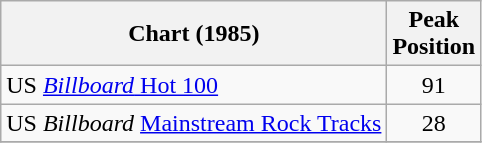<table class="wikitable">
<tr>
<th>Chart (1985)</th>
<th>Peak<br>Position</th>
</tr>
<tr>
<td align="left">US <a href='#'><em>Billboard</em> Hot 100</a></td>
<td align="center">91</td>
</tr>
<tr>
<td align="left">US <em>Billboard</em> <a href='#'>Mainstream Rock Tracks</a></td>
<td align="center">28</td>
</tr>
<tr>
</tr>
</table>
